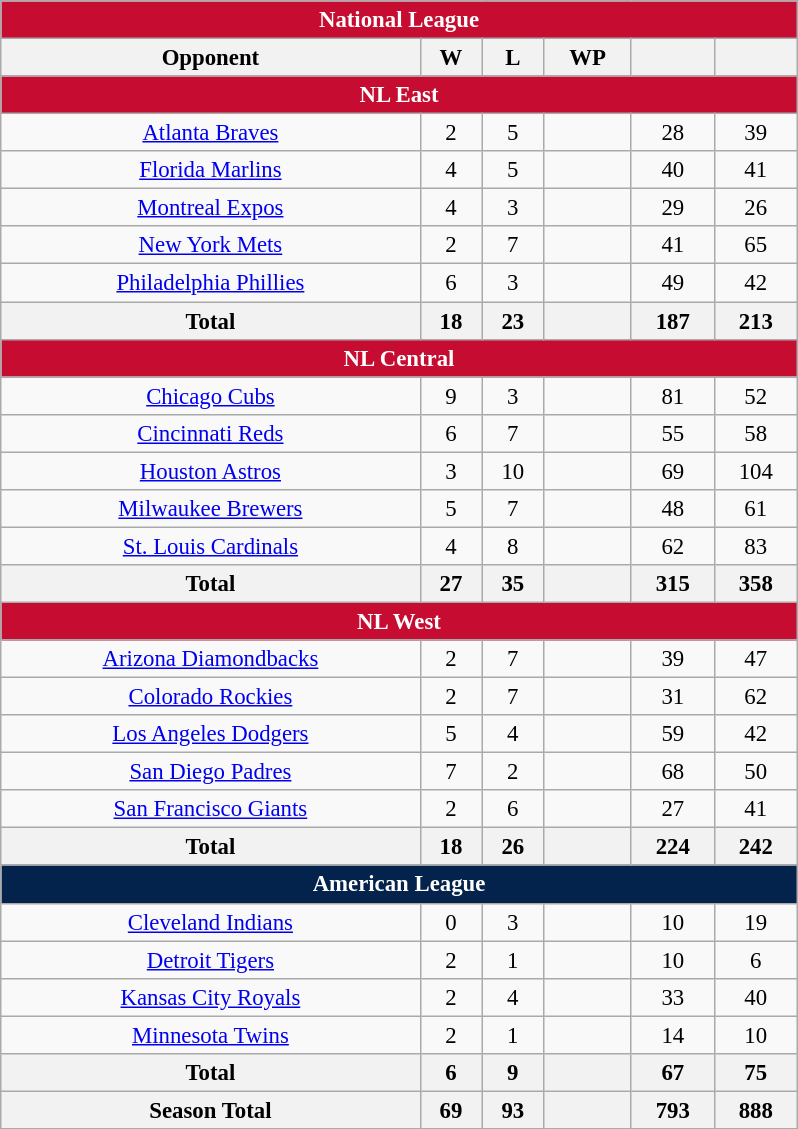<table class="wikitable" style="font-size:95%; text-align:center; width:35em;margin: 0.5em auto;">
<tr>
<td colspan="7" style="background:#c60c30;color:#fff"><strong>National League</strong></td>
</tr>
<tr>
<th>Opponent</th>
<th>W</th>
<th>L</th>
<th>WP</th>
<th></th>
<th></th>
</tr>
<tr>
<td colspan="7" style="background:#c60c30;color:#fff"><strong>NL East</strong></td>
</tr>
<tr>
<td><a href='#'>Atlanta Braves</a></td>
<td>2</td>
<td>5</td>
<td></td>
<td>28</td>
<td>39</td>
</tr>
<tr>
<td><a href='#'>Florida Marlins</a></td>
<td>4</td>
<td>5</td>
<td></td>
<td>40</td>
<td>41</td>
</tr>
<tr>
<td><a href='#'>Montreal Expos</a></td>
<td>4</td>
<td>3</td>
<td></td>
<td>29</td>
<td>26</td>
</tr>
<tr>
<td><a href='#'>New York Mets</a></td>
<td>2</td>
<td>7</td>
<td></td>
<td>41</td>
<td>65</td>
</tr>
<tr>
<td><a href='#'>Philadelphia Phillies</a></td>
<td>6</td>
<td>3</td>
<td></td>
<td>49</td>
<td>42</td>
</tr>
<tr>
<th>Total</th>
<th>18</th>
<th>23</th>
<th></th>
<th>187</th>
<th>213</th>
</tr>
<tr>
<td colspan="7" style="background:#c60c30;color:#fff"><strong>NL Central</strong></td>
</tr>
<tr>
<td><a href='#'>Chicago Cubs</a></td>
<td>9</td>
<td>3</td>
<td></td>
<td>81</td>
<td>52</td>
</tr>
<tr>
<td><a href='#'>Cincinnati Reds</a></td>
<td>6</td>
<td>7</td>
<td></td>
<td>55</td>
<td>58</td>
</tr>
<tr>
<td><a href='#'>Houston Astros</a></td>
<td>3</td>
<td>10</td>
<td></td>
<td>69</td>
<td>104</td>
</tr>
<tr>
<td><a href='#'>Milwaukee Brewers</a></td>
<td>5</td>
<td>7</td>
<td></td>
<td>48</td>
<td>61</td>
</tr>
<tr>
<td><a href='#'>St. Louis Cardinals</a></td>
<td>4</td>
<td>8</td>
<td></td>
<td>62</td>
<td>83</td>
</tr>
<tr>
<th>Total</th>
<th>27</th>
<th>35</th>
<th></th>
<th>315</th>
<th>358</th>
</tr>
<tr>
<td colspan="7" style="background:#c60c30;color:#fff"><strong>NL West</strong></td>
</tr>
<tr>
<td><a href='#'>Arizona Diamondbacks</a></td>
<td>2</td>
<td>7</td>
<td></td>
<td>39</td>
<td>47</td>
</tr>
<tr>
<td><a href='#'>Colorado Rockies</a></td>
<td>2</td>
<td>7</td>
<td></td>
<td>31</td>
<td>62</td>
</tr>
<tr>
<td><a href='#'>Los Angeles Dodgers</a></td>
<td>5</td>
<td>4</td>
<td></td>
<td>59</td>
<td>42</td>
</tr>
<tr>
<td><a href='#'>San Diego Padres</a></td>
<td>7</td>
<td>2</td>
<td></td>
<td>68</td>
<td>50</td>
</tr>
<tr>
<td><a href='#'>San Francisco Giants</a></td>
<td>2</td>
<td>6</td>
<td></td>
<td>27</td>
<td>41</td>
</tr>
<tr>
<th>Total</th>
<th>18</th>
<th>26</th>
<th></th>
<th>224</th>
<th>242</th>
</tr>
<tr>
<td colspan="7" style="background:#03224c;color:#fff"><strong>American League</strong></td>
</tr>
<tr>
<td><a href='#'>Cleveland Indians</a></td>
<td>0</td>
<td>3</td>
<td></td>
<td>10</td>
<td>19</td>
</tr>
<tr>
<td><a href='#'>Detroit Tigers</a></td>
<td>2</td>
<td>1</td>
<td></td>
<td>10</td>
<td>6</td>
</tr>
<tr>
<td><a href='#'>Kansas City Royals</a></td>
<td>2</td>
<td>4</td>
<td></td>
<td>33</td>
<td>40</td>
</tr>
<tr>
<td><a href='#'>Minnesota Twins</a></td>
<td>2</td>
<td>1</td>
<td></td>
<td>14</td>
<td>10</td>
</tr>
<tr>
<th>Total</th>
<th>6</th>
<th>9</th>
<th></th>
<th>67</th>
<th>75</th>
</tr>
<tr>
<th>Season Total</th>
<th>69</th>
<th>93</th>
<th></th>
<th>793</th>
<th>888</th>
</tr>
</table>
